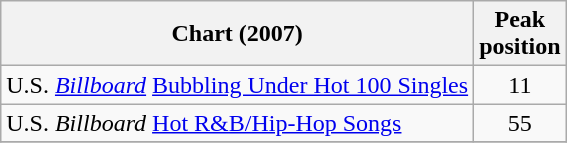<table class="wikitable">
<tr>
<th align="left">Chart (2007)</th>
<th align="center">Peak<br>position</th>
</tr>
<tr>
<td align="left">U.S. <a href='#'><em>Billboard</em></a> <a href='#'>Bubbling Under Hot 100 Singles</a></td>
<td align="center">11</td>
</tr>
<tr>
<td align="left">U.S. <em>Billboard</em> <a href='#'>Hot R&B/Hip-Hop Songs</a></td>
<td align="center">55</td>
</tr>
<tr>
</tr>
</table>
